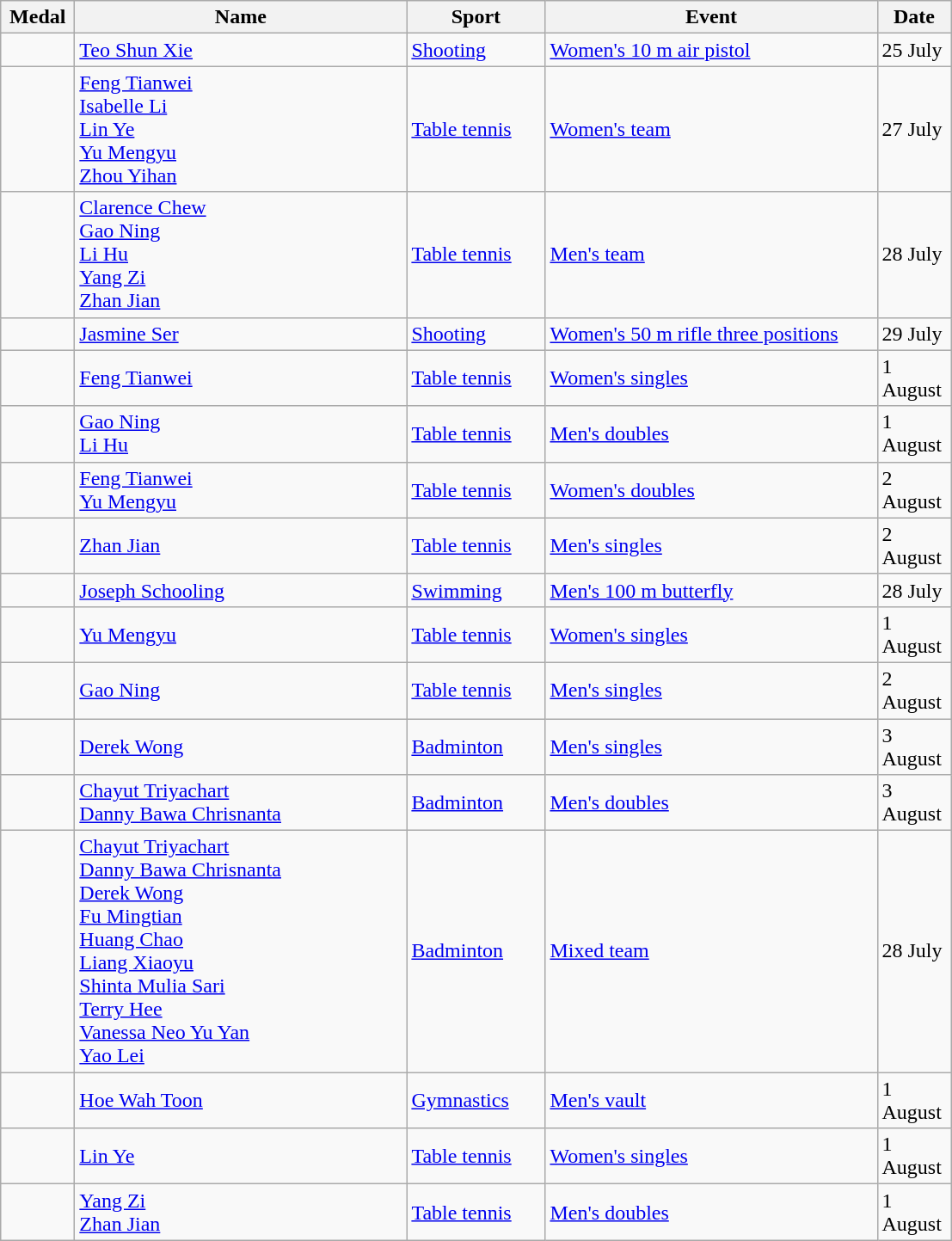<table class="wikitable sortable" style="font-size:100%">
<tr>
<th width="50">Medal</th>
<th width="250">Name</th>
<th width="100">Sport</th>
<th width="250">Event</th>
<th width="50">Date</th>
</tr>
<tr>
<td></td>
<td><a href='#'>Teo Shun Xie</a></td>
<td><a href='#'>Shooting</a></td>
<td><a href='#'>Women's 10 m air pistol</a></td>
<td>25 July</td>
</tr>
<tr>
<td></td>
<td><a href='#'>Feng Tianwei</a><br><a href='#'>Isabelle Li</a><br><a href='#'>Lin Ye</a><br><a href='#'>Yu Mengyu</a><br><a href='#'>Zhou Yihan</a></td>
<td><a href='#'>Table tennis</a></td>
<td><a href='#'>Women's team</a></td>
<td>27 July</td>
</tr>
<tr>
<td></td>
<td><a href='#'>Clarence Chew</a><br><a href='#'>Gao Ning</a><br><a href='#'>Li Hu</a><br><a href='#'>Yang Zi</a><br><a href='#'>Zhan Jian</a></td>
<td><a href='#'>Table tennis</a></td>
<td><a href='#'>Men's team</a></td>
<td>28 July</td>
</tr>
<tr>
<td></td>
<td><a href='#'>Jasmine Ser</a></td>
<td><a href='#'>Shooting</a></td>
<td><a href='#'>Women's 50 m rifle three positions</a></td>
<td>29 July</td>
</tr>
<tr>
<td></td>
<td><a href='#'>Feng Tianwei</a></td>
<td><a href='#'>Table tennis</a></td>
<td><a href='#'>Women's singles</a></td>
<td>1 August</td>
</tr>
<tr>
<td></td>
<td><a href='#'>Gao Ning</a><br><a href='#'>Li Hu</a></td>
<td><a href='#'>Table tennis</a></td>
<td><a href='#'>Men's doubles</a></td>
<td>1 August</td>
</tr>
<tr>
<td></td>
<td><a href='#'>Feng Tianwei</a><br><a href='#'>Yu Mengyu</a></td>
<td><a href='#'>Table tennis</a></td>
<td><a href='#'>Women's doubles</a></td>
<td>2 August</td>
</tr>
<tr>
<td></td>
<td><a href='#'>Zhan Jian</a></td>
<td><a href='#'>Table tennis</a></td>
<td><a href='#'>Men's singles</a></td>
<td>2 August</td>
</tr>
<tr>
<td></td>
<td><a href='#'>Joseph Schooling</a></td>
<td><a href='#'>Swimming</a></td>
<td><a href='#'>Men's 100 m butterfly</a></td>
<td>28 July</td>
</tr>
<tr>
<td></td>
<td><a href='#'>Yu Mengyu</a></td>
<td><a href='#'>Table tennis</a></td>
<td><a href='#'>Women's singles</a></td>
<td>1 August</td>
</tr>
<tr>
<td></td>
<td><a href='#'>Gao Ning</a></td>
<td><a href='#'>Table tennis</a></td>
<td><a href='#'>Men's singles</a></td>
<td>2 August</td>
</tr>
<tr>
<td></td>
<td><a href='#'>Derek Wong</a></td>
<td><a href='#'>Badminton</a></td>
<td><a href='#'>Men's singles</a></td>
<td>3 August</td>
</tr>
<tr>
<td></td>
<td><a href='#'>Chayut Triyachart</a><br><a href='#'>Danny Bawa Chrisnanta</a></td>
<td><a href='#'>Badminton</a></td>
<td><a href='#'>Men's doubles</a></td>
<td>3 August</td>
</tr>
<tr>
<td></td>
<td><a href='#'>Chayut Triyachart</a><br><a href='#'>Danny Bawa Chrisnanta</a><br><a href='#'>Derek Wong</a><br><a href='#'>Fu Mingtian</a><br><a href='#'>Huang Chao</a><br><a href='#'>Liang Xiaoyu</a><br><a href='#'>Shinta Mulia Sari</a><br><a href='#'>Terry Hee</a><br><a href='#'>Vanessa Neo Yu Yan</a><br><a href='#'>Yao Lei</a></td>
<td><a href='#'>Badminton</a></td>
<td><a href='#'>Mixed team</a></td>
<td>28 July</td>
</tr>
<tr>
<td></td>
<td><a href='#'>Hoe Wah Toon</a></td>
<td><a href='#'>Gymnastics</a></td>
<td><a href='#'>Men's vault</a></td>
<td>1 August</td>
</tr>
<tr>
<td></td>
<td><a href='#'>Lin Ye</a></td>
<td><a href='#'>Table tennis</a></td>
<td><a href='#'>Women's singles</a></td>
<td>1 August</td>
</tr>
<tr>
<td></td>
<td><a href='#'>Yang Zi</a><br><a href='#'>Zhan Jian</a></td>
<td><a href='#'>Table tennis</a></td>
<td><a href='#'>Men's doubles</a></td>
<td>1 August</td>
</tr>
</table>
